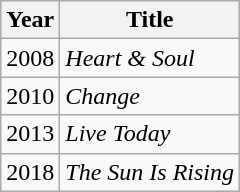<table class="wikitable">
<tr>
<th>Year</th>
<th>Title</th>
</tr>
<tr>
<td>2008</td>
<td><em>Heart & Soul</em></td>
</tr>
<tr>
<td>2010</td>
<td><em>Change</em></td>
</tr>
<tr>
<td>2013</td>
<td><em>Live Today</em></td>
</tr>
<tr>
<td>2018</td>
<td><em>The Sun Is Rising</em></td>
</tr>
</table>
